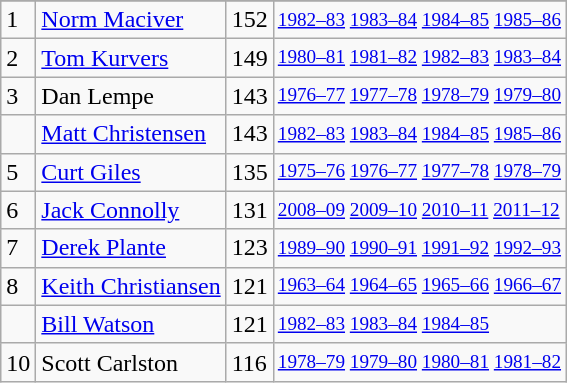<table class="wikitable">
<tr>
</tr>
<tr>
<td>1</td>
<td><a href='#'>Norm Maciver</a></td>
<td>152</td>
<td style="font-size:80%;"><a href='#'>1982–83</a> <a href='#'>1983–84</a> <a href='#'>1984–85</a> <a href='#'>1985–86</a></td>
</tr>
<tr>
<td>2</td>
<td><a href='#'>Tom Kurvers</a></td>
<td>149</td>
<td style="font-size:80%;"><a href='#'>1980–81</a> <a href='#'>1981–82</a> <a href='#'>1982–83</a> <a href='#'>1983–84</a></td>
</tr>
<tr>
<td>3</td>
<td>Dan Lempe</td>
<td>143</td>
<td style="font-size:80%;"><a href='#'>1976–77</a> <a href='#'>1977–78</a> <a href='#'>1978–79</a> <a href='#'>1979–80</a></td>
</tr>
<tr>
<td></td>
<td><a href='#'>Matt Christensen</a></td>
<td>143</td>
<td style="font-size:80%;"><a href='#'>1982–83</a> <a href='#'>1983–84</a> <a href='#'>1984–85</a> <a href='#'>1985–86</a></td>
</tr>
<tr>
<td>5</td>
<td><a href='#'>Curt Giles</a></td>
<td>135</td>
<td style="font-size:80%;"><a href='#'>1975–76</a> <a href='#'>1976–77</a> <a href='#'>1977–78</a> <a href='#'>1978–79</a></td>
</tr>
<tr>
<td>6</td>
<td><a href='#'>Jack Connolly</a></td>
<td>131</td>
<td style="font-size:80%;"><a href='#'>2008–09</a> <a href='#'>2009–10</a> <a href='#'>2010–11</a> <a href='#'>2011–12</a></td>
</tr>
<tr>
<td>7</td>
<td><a href='#'>Derek Plante</a></td>
<td>123</td>
<td style="font-size:80%;"><a href='#'>1989–90</a> <a href='#'>1990–91</a> <a href='#'>1991–92</a> <a href='#'>1992–93</a></td>
</tr>
<tr>
<td>8</td>
<td><a href='#'>Keith Christiansen</a></td>
<td>121</td>
<td style="font-size:80%;"><a href='#'>1963–64</a> <a href='#'>1964–65</a> <a href='#'>1965–66</a> <a href='#'>1966–67</a></td>
</tr>
<tr>
<td></td>
<td><a href='#'>Bill Watson</a></td>
<td>121</td>
<td style="font-size:80%;"><a href='#'>1982–83</a> <a href='#'>1983–84</a> <a href='#'>1984–85</a></td>
</tr>
<tr>
<td>10</td>
<td>Scott Carlston</td>
<td>116</td>
<td style="font-size:80%;"><a href='#'>1978–79</a> <a href='#'>1979–80</a> <a href='#'>1980–81</a> <a href='#'>1981–82</a></td>
</tr>
</table>
